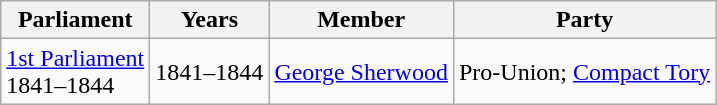<table class="wikitable">
<tr>
<th>Parliament</th>
<th>Years</th>
<th>Member</th>
<th>Party</th>
</tr>
<tr>
<td><a href='#'>1st Parliament</a><br>1841–1844</td>
<td>1841–1844</td>
<td><a href='#'>George Sherwood</a></td>
<td>Pro-Union; <a href='#'>Compact Tory</a></td>
</tr>
</table>
